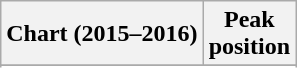<table class="wikitable sortable">
<tr>
<th>Chart (2015–2016)</th>
<th>Peak <br> position</th>
</tr>
<tr>
</tr>
<tr>
</tr>
<tr>
</tr>
</table>
